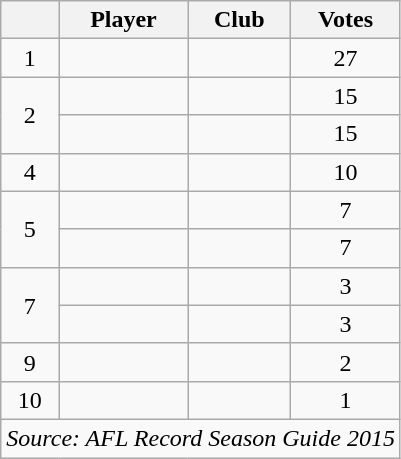<table class="wikitable sortable" style="text-align:center">
<tr>
<th></th>
<th>Player</th>
<th>Club</th>
<th>Votes</th>
</tr>
<tr>
<td>1</td>
<td></td>
<td></td>
<td>27</td>
</tr>
<tr>
<td rowspan=2>2</td>
<td></td>
<td></td>
<td>15</td>
</tr>
<tr>
<td></td>
<td></td>
<td>15</td>
</tr>
<tr>
<td>4</td>
<td></td>
<td></td>
<td>10</td>
</tr>
<tr>
<td rowspan=2>5</td>
<td></td>
<td></td>
<td>7</td>
</tr>
<tr>
<td></td>
<td></td>
<td>7</td>
</tr>
<tr>
<td rowspan=2>7</td>
<td></td>
<td></td>
<td>3</td>
</tr>
<tr>
<td></td>
<td></td>
<td>3</td>
</tr>
<tr>
<td>9</td>
<td></td>
<td></td>
<td>2</td>
</tr>
<tr>
<td>10</td>
<td></td>
<td></td>
<td>1</td>
</tr>
<tr class="sortbottom">
<td colspan=4><em>Source: AFL Record Season Guide 2015</em></td>
</tr>
</table>
